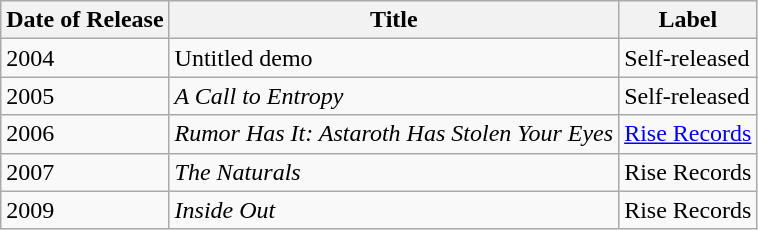<table class="wikitable">
<tr>
<th>Date of Release</th>
<th>Title</th>
<th>Label</th>
</tr>
<tr>
<td>2004</td>
<td>Untitled demo</td>
<td>Self-released</td>
</tr>
<tr>
<td>2005</td>
<td><em>A Call to Entropy</em></td>
<td>Self-released</td>
</tr>
<tr>
<td>2006</td>
<td><em>Rumor Has It: Astaroth Has Stolen Your Eyes</em></td>
<td><a href='#'>Rise Records</a></td>
</tr>
<tr>
<td>2007</td>
<td><em>The Naturals</em></td>
<td>Rise Records</td>
</tr>
<tr>
<td>2009</td>
<td><em>Inside Out</em></td>
<td>Rise Records</td>
</tr>
</table>
